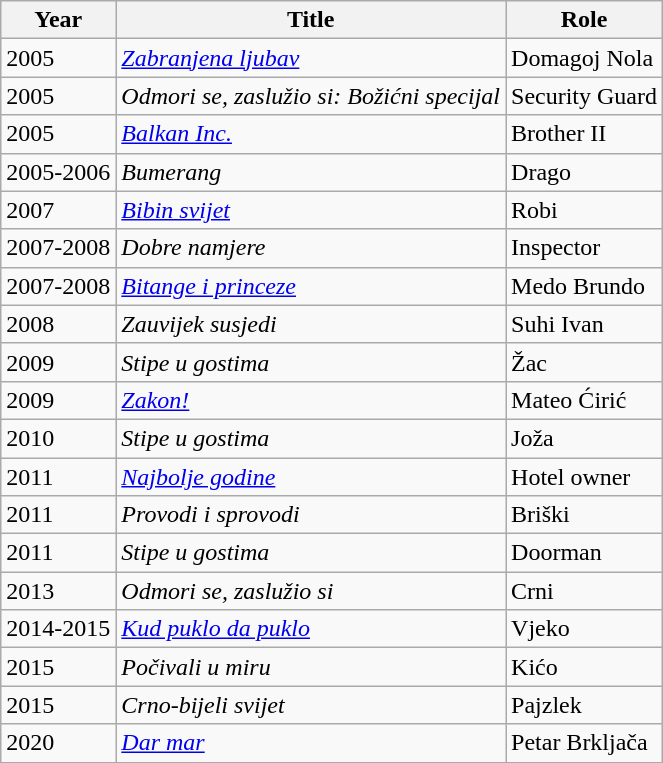<table class="wikitable sortable">
<tr>
<th>Year</th>
<th>Title</th>
<th>Role</th>
</tr>
<tr>
<td>2005</td>
<td><em><a href='#'>Zabranjena ljubav</a></em></td>
<td>Domagoj Nola</td>
</tr>
<tr>
<td>2005</td>
<td><em>Odmori se, zaslužio si: Božićni specijal</em></td>
<td>Security Guard</td>
</tr>
<tr>
<td>2005</td>
<td><em><a href='#'>Balkan Inc.</a></em></td>
<td>Brother II</td>
</tr>
<tr>
<td>2005-2006</td>
<td><em>Bumerang</em></td>
<td>Drago</td>
</tr>
<tr>
<td>2007</td>
<td><em><a href='#'>Bibin svijet</a></em></td>
<td>Robi</td>
</tr>
<tr>
<td>2007-2008</td>
<td><em>Dobre namjere</em></td>
<td>Inspector</td>
</tr>
<tr>
<td>2007-2008</td>
<td><em><a href='#'>Bitange i princeze</a></em></td>
<td>Medo Brundo</td>
</tr>
<tr>
<td>2008</td>
<td><em>Zauvijek susjedi</em></td>
<td>Suhi Ivan</td>
</tr>
<tr>
<td>2009</td>
<td><em>Stipe u gostima</em></td>
<td>Žac</td>
</tr>
<tr>
<td>2009</td>
<td><em><a href='#'>Zakon!</a></em></td>
<td>Mateo Ćirić</td>
</tr>
<tr>
<td>2010</td>
<td><em>Stipe u gostima</em></td>
<td>Joža</td>
</tr>
<tr>
<td>2011</td>
<td><em><a href='#'>Najbolje godine</a></em></td>
<td>Hotel owner</td>
</tr>
<tr>
<td>2011</td>
<td><em>Provodi i sprovodi</em></td>
<td>Briški</td>
</tr>
<tr>
<td>2011</td>
<td><em>Stipe u gostima</em></td>
<td>Doorman</td>
</tr>
<tr>
<td>2013</td>
<td><em>Odmori se, zaslužio si</em></td>
<td>Crni</td>
</tr>
<tr>
<td>2014-2015</td>
<td><em><a href='#'>Kud puklo da puklo</a></em></td>
<td>Vjeko</td>
</tr>
<tr>
<td>2015</td>
<td><em>Počivali u miru</em></td>
<td>Kićo</td>
</tr>
<tr>
<td>2015</td>
<td><em>Crno-bijeli svijet</em></td>
<td>Pajzlek</td>
</tr>
<tr>
<td>2020</td>
<td><em><a href='#'>Dar mar</a></em></td>
<td>Petar Brkljača</td>
</tr>
</table>
